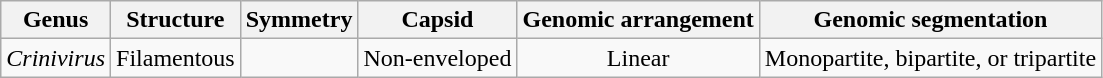<table class="wikitable sortable" style="text-align:center">
<tr>
<th>Genus</th>
<th>Structure</th>
<th>Symmetry</th>
<th>Capsid</th>
<th>Genomic arrangement</th>
<th>Genomic segmentation</th>
</tr>
<tr>
<td><em>Crinivirus</em></td>
<td>Filamentous</td>
<td></td>
<td>Non-enveloped</td>
<td>Linear</td>
<td>Monopartite, bipartite, or tripartite</td>
</tr>
</table>
